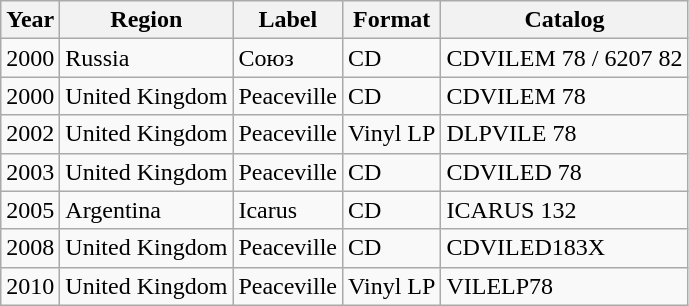<table class="wikitable sortable" border="1">
<tr>
<th>Year</th>
<th>Region</th>
<th>Label</th>
<th>Format</th>
<th>Catalog</th>
</tr>
<tr>
<td>2000</td>
<td>Russia</td>
<td>Союз</td>
<td>CD</td>
<td>CDVILEM 78 / 6207 82</td>
</tr>
<tr>
<td>2000</td>
<td>United Kingdom</td>
<td>Peaceville</td>
<td>CD</td>
<td>CDVILEM 78</td>
</tr>
<tr>
<td>2002</td>
<td>United Kingdom</td>
<td>Peaceville</td>
<td>Vinyl LP</td>
<td>DLPVILE 78</td>
</tr>
<tr>
<td>2003</td>
<td>United Kingdom</td>
<td>Peaceville</td>
<td>CD</td>
<td>CDVILED 78</td>
</tr>
<tr>
<td>2005</td>
<td>Argentina</td>
<td>Icarus</td>
<td>CD</td>
<td>ICARUS 132</td>
</tr>
<tr>
<td>2008</td>
<td>United Kingdom</td>
<td>Peaceville</td>
<td>CD</td>
<td>CDVILED183X</td>
</tr>
<tr>
<td>2010</td>
<td>United Kingdom</td>
<td>Peaceville</td>
<td>Vinyl LP</td>
<td>VILELP78</td>
</tr>
</table>
